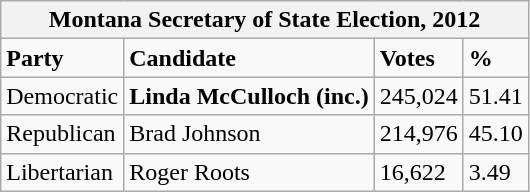<table class="wikitable">
<tr>
<th colspan="4">Montana Secretary of State Election, 2012</th>
</tr>
<tr>
<td><strong>Party</strong></td>
<td><strong>Candidate</strong></td>
<td><strong>Votes</strong></td>
<td><strong>%</strong></td>
</tr>
<tr>
<td>Democratic</td>
<td><strong>Linda McCulloch (inc.)</strong></td>
<td>245,024</td>
<td>51.41</td>
</tr>
<tr>
<td>Republican</td>
<td>Brad Johnson</td>
<td>214,976</td>
<td>45.10</td>
</tr>
<tr>
<td>Libertarian</td>
<td>Roger Roots</td>
<td>16,622</td>
<td>3.49</td>
</tr>
</table>
